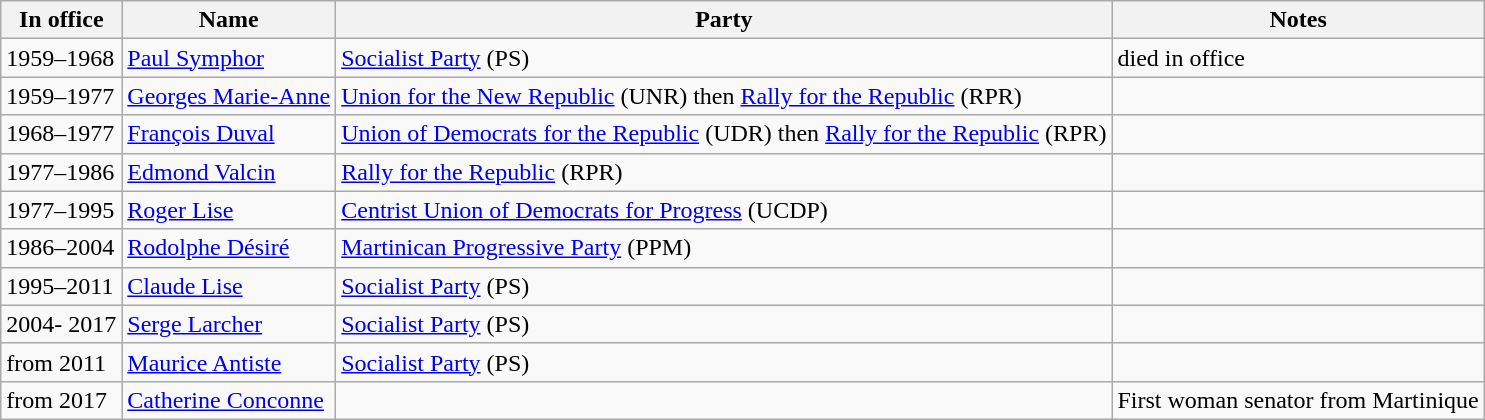<table class="wikitable sortable">
<tr>
<th>In office</th>
<th>Name</th>
<th>Party</th>
<th>Notes</th>
</tr>
<tr>
<td>1959–1968</td>
<td><a href='#'>Paul Symphor</a></td>
<td><a href='#'>Socialist Party</a> (PS)</td>
<td>died in office</td>
</tr>
<tr>
<td>1959–1977</td>
<td><a href='#'>Georges Marie-Anne</a></td>
<td><a href='#'>Union for the New Republic</a> (UNR) then <a href='#'>Rally for the Republic</a> (RPR)</td>
<td></td>
</tr>
<tr>
<td>1968–1977</td>
<td><a href='#'>François Duval</a></td>
<td><a href='#'>Union of Democrats for the Republic</a> (UDR) then <a href='#'>Rally for the Republic</a> (RPR)</td>
<td></td>
</tr>
<tr>
<td>1977–1986</td>
<td><a href='#'>Edmond Valcin</a></td>
<td><a href='#'>Rally for the Republic</a> (RPR)</td>
<td></td>
</tr>
<tr>
<td>1977–1995</td>
<td><a href='#'>Roger Lise</a></td>
<td><a href='#'>Centrist Union of Democrats for Progress</a> (UCDP)</td>
<td></td>
</tr>
<tr>
<td>1986–2004</td>
<td><a href='#'>Rodolphe Désiré</a></td>
<td><a href='#'>Martinican Progressive Party</a> (PPM)</td>
<td></td>
</tr>
<tr>
<td>1995–2011</td>
<td><a href='#'>Claude Lise</a></td>
<td><a href='#'>Socialist Party</a> (PS)</td>
<td></td>
</tr>
<tr>
<td>2004- 2017</td>
<td><a href='#'>Serge Larcher</a></td>
<td><a href='#'>Socialist Party</a> (PS)</td>
<td></td>
</tr>
<tr>
<td>from 2011</td>
<td><a href='#'>Maurice Antiste</a></td>
<td><a href='#'>Socialist Party</a> (PS)</td>
<td></td>
</tr>
<tr>
<td>from 2017</td>
<td><a href='#'>Catherine Conconne</a></td>
<td></td>
<td>First woman senator from Martinique</td>
</tr>
</table>
